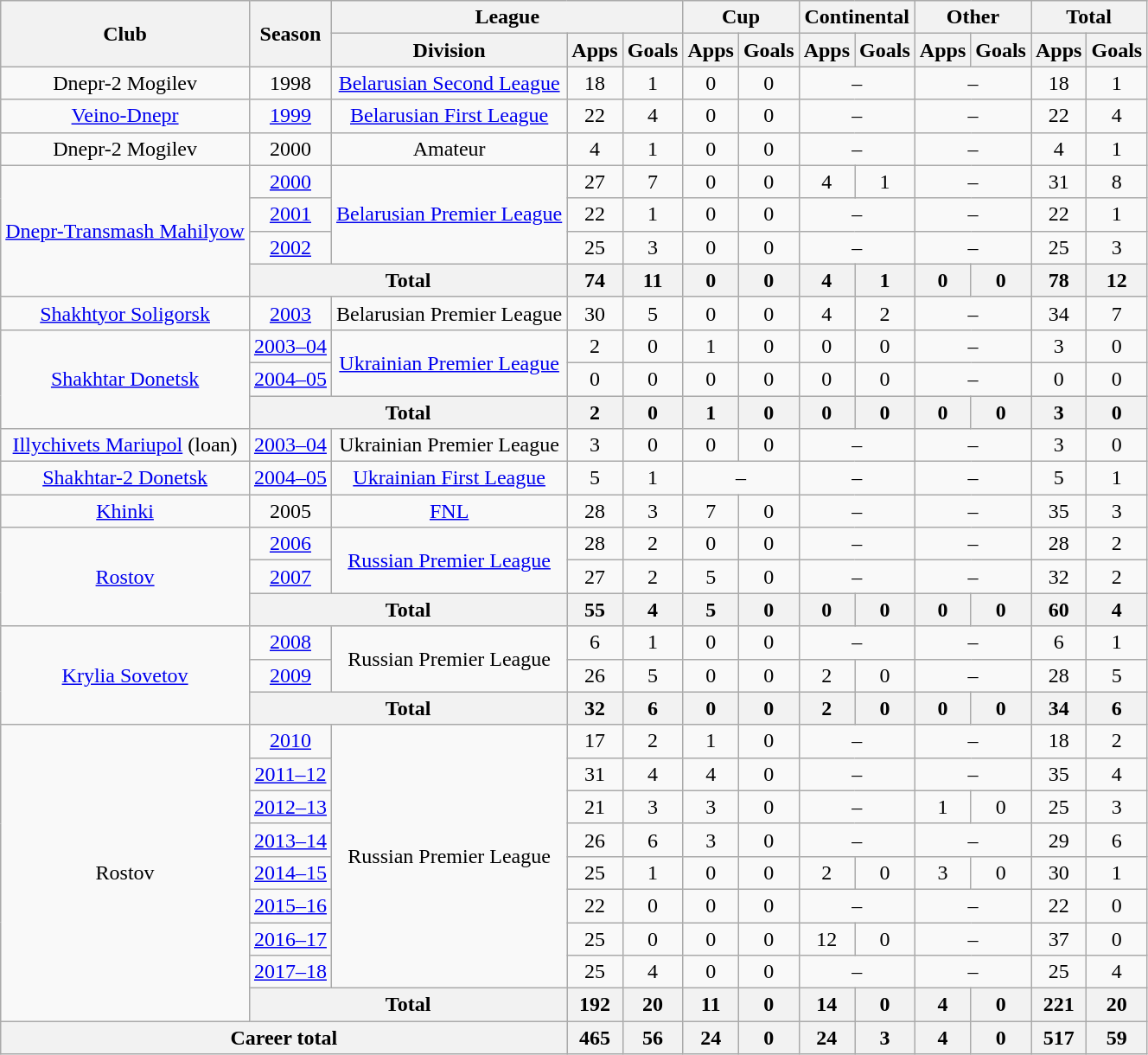<table class="wikitable" style="text-align:center">
<tr>
<th rowspan="2">Club</th>
<th rowspan="2">Season</th>
<th colspan="3">League</th>
<th colspan="2">Cup</th>
<th colspan="2">Continental</th>
<th colspan="2">Other</th>
<th colspan="2">Total</th>
</tr>
<tr>
<th>Division</th>
<th>Apps</th>
<th>Goals</th>
<th>Apps</th>
<th>Goals</th>
<th>Apps</th>
<th>Goals</th>
<th>Apps</th>
<th>Goals</th>
<th>Apps</th>
<th>Goals</th>
</tr>
<tr>
<td>Dnepr-2 Mogilev</td>
<td>1998</td>
<td><a href='#'>Belarusian Second League</a></td>
<td>18</td>
<td>1</td>
<td>0</td>
<td>0</td>
<td colspan="2">–</td>
<td colspan="2">–</td>
<td>18</td>
<td>1</td>
</tr>
<tr>
<td><a href='#'>Veino-Dnepr</a></td>
<td><a href='#'>1999</a></td>
<td><a href='#'>Belarusian First League</a></td>
<td>22</td>
<td>4</td>
<td>0</td>
<td>0</td>
<td colspan="2">–</td>
<td colspan="2">–</td>
<td>22</td>
<td>4</td>
</tr>
<tr>
<td>Dnepr-2 Mogilev</td>
<td>2000</td>
<td>Amateur</td>
<td>4</td>
<td>1</td>
<td>0</td>
<td>0</td>
<td colspan="2">–</td>
<td colspan="2">–</td>
<td>4</td>
<td>1</td>
</tr>
<tr>
<td rowspan="4"><a href='#'>Dnepr-Transmash Mahilyow</a></td>
<td><a href='#'>2000</a></td>
<td rowspan="3"><a href='#'>Belarusian Premier League</a></td>
<td>27</td>
<td>7</td>
<td>0</td>
<td>0</td>
<td>4</td>
<td>1</td>
<td colspan="2">–</td>
<td>31</td>
<td>8</td>
</tr>
<tr>
<td><a href='#'>2001</a></td>
<td>22</td>
<td>1</td>
<td>0</td>
<td>0</td>
<td colspan="2">–</td>
<td colspan="2">–</td>
<td>22</td>
<td>1</td>
</tr>
<tr>
<td><a href='#'>2002</a></td>
<td>25</td>
<td>3</td>
<td>0</td>
<td>0</td>
<td colspan="2">–</td>
<td colspan="2">–</td>
<td>25</td>
<td>3</td>
</tr>
<tr>
<th colspan="2">Total</th>
<th>74</th>
<th>11</th>
<th>0</th>
<th>0</th>
<th>4</th>
<th>1</th>
<th>0</th>
<th>0</th>
<th>78</th>
<th>12</th>
</tr>
<tr>
<td><a href='#'>Shakhtyor Soligorsk</a></td>
<td><a href='#'>2003</a></td>
<td>Belarusian Premier League</td>
<td>30</td>
<td>5</td>
<td>0</td>
<td>0</td>
<td>4</td>
<td>2</td>
<td colspan="2">–</td>
<td>34</td>
<td>7</td>
</tr>
<tr>
<td rowspan="3"><a href='#'>Shakhtar Donetsk</a></td>
<td><a href='#'>2003–04</a></td>
<td rowspan="2"><a href='#'>Ukrainian Premier League</a></td>
<td>2</td>
<td>0</td>
<td>1</td>
<td>0</td>
<td>0</td>
<td>0</td>
<td colspan="2">–</td>
<td>3</td>
<td>0</td>
</tr>
<tr>
<td><a href='#'>2004–05</a></td>
<td>0</td>
<td>0</td>
<td>0</td>
<td>0</td>
<td>0</td>
<td>0</td>
<td colspan="2">–</td>
<td>0</td>
<td>0</td>
</tr>
<tr>
<th colspan="2">Total</th>
<th>2</th>
<th>0</th>
<th>1</th>
<th>0</th>
<th>0</th>
<th>0</th>
<th>0</th>
<th>0</th>
<th>3</th>
<th>0</th>
</tr>
<tr>
<td><a href='#'>Illychivets Mariupol</a> (loan)</td>
<td><a href='#'>2003–04</a></td>
<td>Ukrainian Premier League</td>
<td>3</td>
<td>0</td>
<td>0</td>
<td>0</td>
<td colspan="2">–</td>
<td colspan="2">–</td>
<td>3</td>
<td>0</td>
</tr>
<tr>
<td><a href='#'>Shakhtar-2 Donetsk</a></td>
<td><a href='#'>2004–05</a></td>
<td><a href='#'>Ukrainian First League</a></td>
<td>5</td>
<td>1</td>
<td colspan="2">–</td>
<td colspan="2">–</td>
<td colspan="2">–</td>
<td>5</td>
<td>1</td>
</tr>
<tr>
<td><a href='#'>Khinki</a></td>
<td>2005</td>
<td><a href='#'>FNL</a></td>
<td>28</td>
<td>3</td>
<td>7</td>
<td>0</td>
<td colspan="2">–</td>
<td colspan="2">–</td>
<td>35</td>
<td>3</td>
</tr>
<tr>
<td rowspan="3"><a href='#'>Rostov</a></td>
<td><a href='#'>2006</a></td>
<td rowspan="2"><a href='#'>Russian Premier League</a></td>
<td>28</td>
<td>2</td>
<td>0</td>
<td>0</td>
<td colspan="2">–</td>
<td colspan="2">–</td>
<td>28</td>
<td>2</td>
</tr>
<tr>
<td><a href='#'>2007</a></td>
<td>27</td>
<td>2</td>
<td>5</td>
<td>0</td>
<td colspan="2">–</td>
<td colspan="2">–</td>
<td>32</td>
<td>2</td>
</tr>
<tr>
<th colspan="2">Total</th>
<th>55</th>
<th>4</th>
<th>5</th>
<th>0</th>
<th>0</th>
<th>0</th>
<th>0</th>
<th>0</th>
<th>60</th>
<th>4</th>
</tr>
<tr>
<td rowspan="3"><a href='#'>Krylia Sovetov</a></td>
<td><a href='#'>2008</a></td>
<td rowspan="2">Russian Premier League</td>
<td>6</td>
<td>1</td>
<td>0</td>
<td>0</td>
<td colspan="2">–</td>
<td colspan="2">–</td>
<td>6</td>
<td>1</td>
</tr>
<tr>
<td><a href='#'>2009</a></td>
<td>26</td>
<td>5</td>
<td>0</td>
<td>0</td>
<td>2</td>
<td>0</td>
<td colspan="2">–</td>
<td>28</td>
<td>5</td>
</tr>
<tr>
<th colspan="2">Total</th>
<th>32</th>
<th>6</th>
<th>0</th>
<th>0</th>
<th>2</th>
<th>0</th>
<th>0</th>
<th>0</th>
<th>34</th>
<th>6</th>
</tr>
<tr>
<td rowspan="9">Rostov</td>
<td><a href='#'>2010</a></td>
<td rowspan="8">Russian Premier League</td>
<td>17</td>
<td>2</td>
<td>1</td>
<td>0</td>
<td colspan="2">–</td>
<td colspan="2">–</td>
<td>18</td>
<td>2</td>
</tr>
<tr>
<td><a href='#'>2011–12</a></td>
<td>31</td>
<td>4</td>
<td>4</td>
<td>0</td>
<td colspan="2">–</td>
<td colspan="2">–</td>
<td>35</td>
<td>4</td>
</tr>
<tr>
<td><a href='#'>2012–13</a></td>
<td>21</td>
<td>3</td>
<td>3</td>
<td>0</td>
<td colspan="2">–</td>
<td>1</td>
<td>0</td>
<td>25</td>
<td>3</td>
</tr>
<tr>
<td><a href='#'>2013–14</a></td>
<td>26</td>
<td>6</td>
<td>3</td>
<td>0</td>
<td colspan="2">–</td>
<td colspan="2">–</td>
<td>29</td>
<td>6</td>
</tr>
<tr>
<td><a href='#'>2014–15</a></td>
<td>25</td>
<td>1</td>
<td>0</td>
<td>0</td>
<td>2</td>
<td>0</td>
<td>3</td>
<td>0</td>
<td>30</td>
<td>1</td>
</tr>
<tr>
<td><a href='#'>2015–16</a></td>
<td>22</td>
<td>0</td>
<td>0</td>
<td>0</td>
<td colspan="2">–</td>
<td colspan="2">–</td>
<td>22</td>
<td>0</td>
</tr>
<tr>
<td><a href='#'>2016–17</a></td>
<td>25</td>
<td>0</td>
<td>0</td>
<td>0</td>
<td>12</td>
<td>0</td>
<td colspan="2">–</td>
<td>37</td>
<td>0</td>
</tr>
<tr>
<td><a href='#'>2017–18</a></td>
<td>25</td>
<td>4</td>
<td>0</td>
<td>0</td>
<td colspan="2">–</td>
<td colspan="2">–</td>
<td>25</td>
<td>4</td>
</tr>
<tr>
<th colspan="2">Total</th>
<th>192</th>
<th>20</th>
<th>11</th>
<th>0</th>
<th>14</th>
<th>0</th>
<th>4</th>
<th>0</th>
<th>221</th>
<th>20</th>
</tr>
<tr>
<th colspan="3">Career total</th>
<th>465</th>
<th>56</th>
<th>24</th>
<th>0</th>
<th>24</th>
<th>3</th>
<th>4</th>
<th>0</th>
<th>517</th>
<th>59</th>
</tr>
</table>
